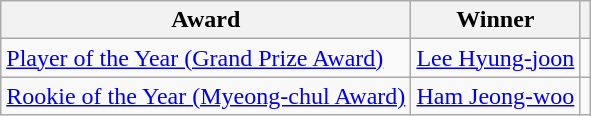<table class="wikitable">
<tr>
<th>Award</th>
<th>Winner</th>
<th></th>
</tr>
<tr>
<td><a href='#'>Player of the Year (Grand Prize Award)</a></td>
<td> <a href='#'>Lee Hyung-joon</a></td>
<td></td>
</tr>
<tr>
<td><a href='#'>Rookie of the Year (Myeong-chul Award)</a></td>
<td> <a href='#'>Ham Jeong-woo</a></td>
<td></td>
</tr>
</table>
